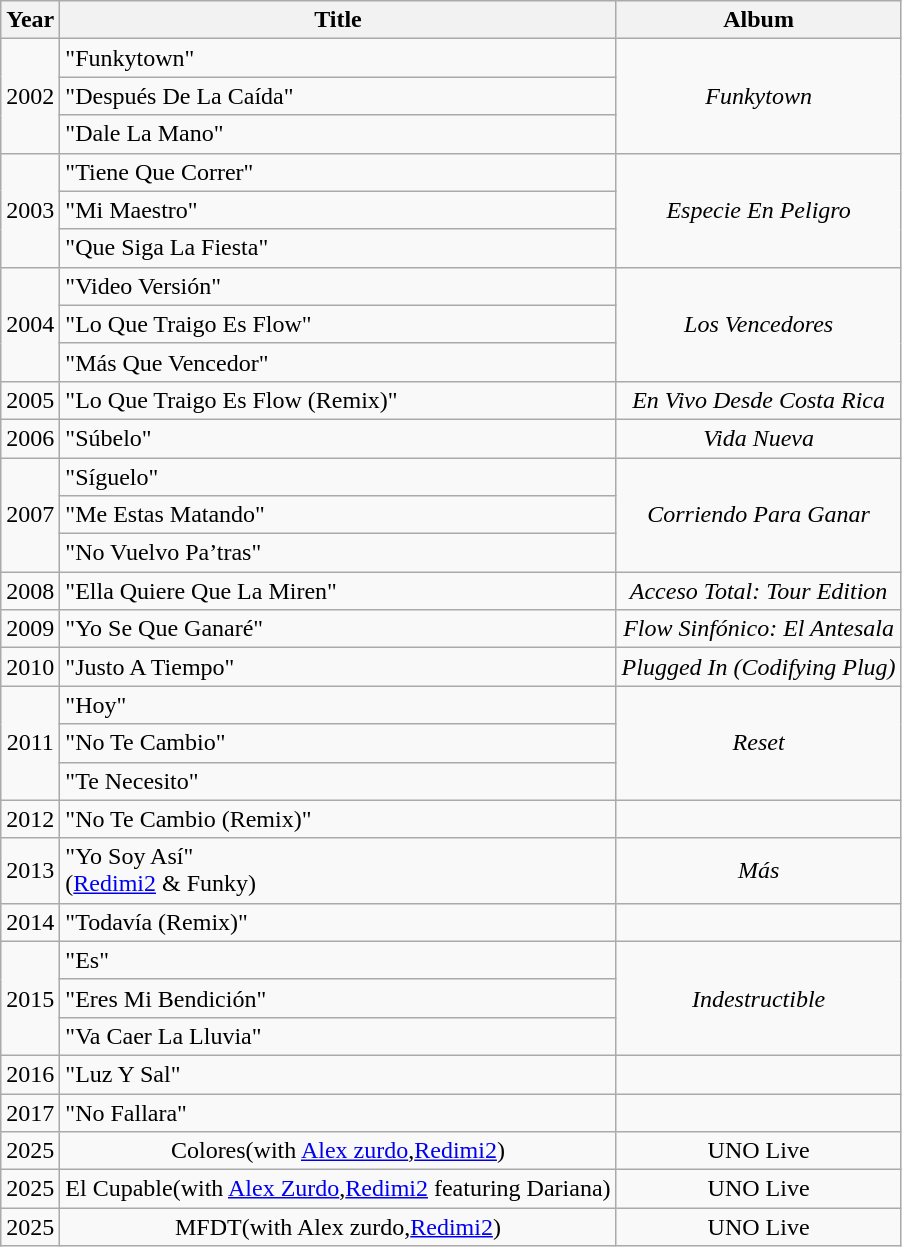<table class="wikitable plainrowheaders" style="text-align:center;">
<tr>
<th rowspan="1" scope="col">Year</th>
<th rowspan="1" scope="col">Title</th>
<th rowspan="1" scope="col">Album</th>
</tr>
<tr>
<td rowspan="3">2002</td>
<td align="left">"Funkytown"</td>
<td rowspan="3"><em>Funkytown</em></td>
</tr>
<tr>
<td align="left">"Después De La Caída"<br></td>
</tr>
<tr>
<td align="left">"Dale La Mano"</td>
</tr>
<tr>
<td rowspan="3">2003</td>
<td align="left">"Tiene Que Correr"<br></td>
<td rowspan="3"><em>Especie En Peligro</em></td>
</tr>
<tr>
<td align="left">"Mi Maestro"<br></td>
</tr>
<tr>
<td align="left">"Que Siga La Fiesta"</td>
</tr>
<tr>
<td rowspan="3">2004</td>
<td align="left">"Video Versión"<br></td>
<td rowspan="3"><em>Los Vencedores</em></td>
</tr>
<tr>
<td align="left">"Lo Que Traigo Es Flow"</td>
</tr>
<tr>
<td align="left">"Más Que Vencedor"<br></td>
</tr>
<tr>
<td>2005</td>
<td align="left">"Lo Que Traigo Es Flow (Remix)"</td>
<td><em>En Vivo Desde Costa Rica</em></td>
</tr>
<tr>
<td>2006</td>
<td align="left">"Súbelo"<br></td>
<td><em>Vida Nueva</em></td>
</tr>
<tr>
<td rowspan="3">2007</td>
<td align="left">"Síguelo"</td>
<td rowspan="3"><em>Corriendo Para Ganar</em></td>
</tr>
<tr>
<td align="left">"Me Estas Matando"</td>
</tr>
<tr>
<td align="left">"No Vuelvo Pa’tras"<br></td>
</tr>
<tr>
<td>2008</td>
<td align="left">"Ella Quiere Que La Miren"</td>
<td><em>Acceso Total: Tour Edition</em></td>
</tr>
<tr>
<td>2009</td>
<td align="left">"Yo Se Que Ganaré"</td>
<td><em>Flow Sinfónico: El Antesala</em></td>
</tr>
<tr>
<td>2010</td>
<td align="left">"Justo A Tiempo"</td>
<td><em>Plugged In (Codifying Plug)</em></td>
</tr>
<tr>
<td rowspan="3">2011</td>
<td align="left">"Hoy"</td>
<td rowspan="3"><em>Reset</em></td>
</tr>
<tr>
<td align="left">"No Te Cambio"<br></td>
</tr>
<tr>
<td align="left">"Te Necesito"<br></td>
</tr>
<tr>
<td>2012</td>
<td align="left">"No Te Cambio (Remix)"<br></td>
<td></td>
</tr>
<tr>
<td>2013</td>
<td align="left">"Yo Soy Así"<br>(<a href='#'>Redimi2</a> & Funky)</td>
<td><em>Más</em></td>
</tr>
<tr>
<td>2014</td>
<td align="left">"Todavía (Remix)"<br></td>
<td></td>
</tr>
<tr>
<td rowspan="3">2015</td>
<td align="left">"Es"</td>
<td rowspan="3"><em>Indestructible</em></td>
</tr>
<tr>
<td align="left">"Eres Mi Bendición"<br></td>
</tr>
<tr>
<td align="left">"Va Caer La Lluvia"</td>
</tr>
<tr>
<td>2016</td>
<td align="left">"Luz Y Sal"<br></td>
<td></td>
</tr>
<tr>
<td>2017</td>
<td align="left">"No Fallara"<br></td>
<td></td>
</tr>
<tr>
<td>2025</td>
<td>Colores(with <a href='#'>Alex zurdo</a>,<a href='#'>Redimi2</a>)</td>
<td>UNO Live</td>
</tr>
<tr>
<td>2025</td>
<td>El Cupable(with <a href='#'>Alex Zurdo</a>,<a href='#'>Redimi2</a> featuring Dariana)</td>
<td>UNO Live</td>
</tr>
<tr>
<td>2025</td>
<td>MFDT(with Alex zurdo,<a href='#'>Redimi2</a>)</td>
<td>UNO Live</td>
</tr>
</table>
